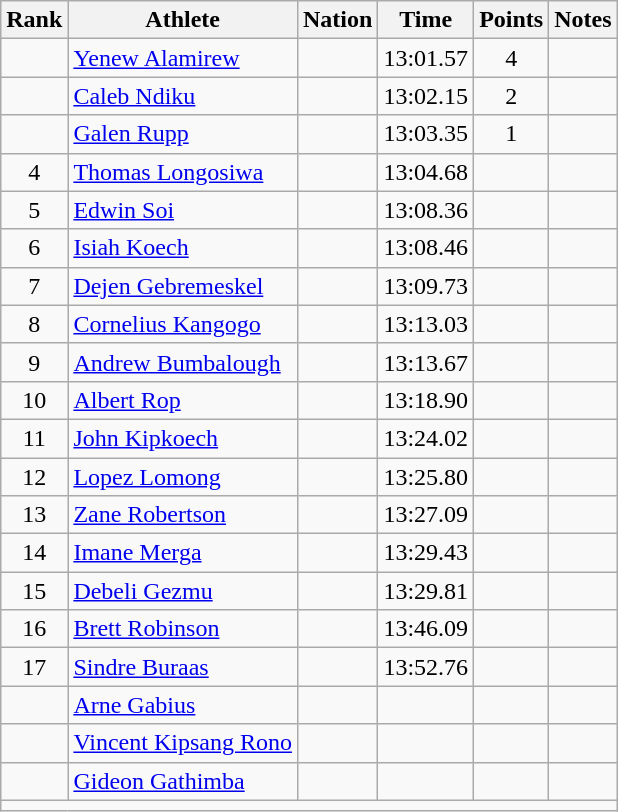<table class="wikitable sortable" style="text-align:center;">
<tr>
<th scope="col" style="width: 10px;">Rank</th>
<th scope="col">Athlete</th>
<th scope="col">Nation</th>
<th scope="col">Time</th>
<th scope="col">Points</th>
<th scope="col">Notes</th>
</tr>
<tr>
<td></td>
<td align="left"><a href='#'>Yenew Alamirew</a></td>
<td align="left"></td>
<td>13:01.57</td>
<td>4</td>
<td></td>
</tr>
<tr>
<td></td>
<td align="left"><a href='#'>Caleb Ndiku</a></td>
<td align="left"></td>
<td>13:02.15</td>
<td>2</td>
<td></td>
</tr>
<tr>
<td></td>
<td align="left"><a href='#'>Galen Rupp</a></td>
<td align="left"></td>
<td>13:03.35</td>
<td>1</td>
<td></td>
</tr>
<tr>
<td>4</td>
<td align="left"><a href='#'>Thomas Longosiwa</a></td>
<td align="left"></td>
<td>13:04.68</td>
<td></td>
<td></td>
</tr>
<tr>
<td>5</td>
<td align="left"><a href='#'>Edwin Soi</a></td>
<td align="left"></td>
<td>13:08.36</td>
<td></td>
<td></td>
</tr>
<tr>
<td>6</td>
<td align="left"><a href='#'>Isiah Koech</a></td>
<td align="left"></td>
<td>13:08.46</td>
<td></td>
<td></td>
</tr>
<tr>
<td>7</td>
<td align="left"><a href='#'>Dejen Gebremeskel</a></td>
<td align="left"></td>
<td>13:09.73</td>
<td></td>
<td></td>
</tr>
<tr>
<td>8</td>
<td align="left"><a href='#'>Cornelius Kangogo</a></td>
<td align="left"></td>
<td>13:13.03</td>
<td></td>
<td></td>
</tr>
<tr>
<td>9</td>
<td align="left"><a href='#'>Andrew Bumbalough</a></td>
<td align="left"></td>
<td>13:13.67</td>
<td></td>
<td></td>
</tr>
<tr>
<td>10</td>
<td align="left"><a href='#'>Albert Rop</a></td>
<td align="left"></td>
<td>13:18.90</td>
<td></td>
<td></td>
</tr>
<tr>
<td>11</td>
<td align="left"><a href='#'>John Kipkoech</a></td>
<td align="left"></td>
<td>13:24.02</td>
<td></td>
<td></td>
</tr>
<tr>
<td>12</td>
<td align="left"><a href='#'>Lopez Lomong</a></td>
<td align="left"></td>
<td>13:25.80</td>
<td></td>
<td></td>
</tr>
<tr>
<td>13</td>
<td align="left"><a href='#'>Zane Robertson</a></td>
<td align="left"></td>
<td>13:27.09</td>
<td></td>
<td></td>
</tr>
<tr>
<td>14</td>
<td align="left"><a href='#'>Imane Merga</a></td>
<td align="left"></td>
<td>13:29.43</td>
<td></td>
<td></td>
</tr>
<tr>
<td>15</td>
<td align="left"><a href='#'>Debeli Gezmu</a></td>
<td align="left"></td>
<td>13:29.81</td>
<td></td>
<td></td>
</tr>
<tr>
<td>16</td>
<td align="left"><a href='#'>Brett Robinson</a></td>
<td align="left"></td>
<td>13:46.09</td>
<td></td>
<td></td>
</tr>
<tr>
<td>17</td>
<td align="left"><a href='#'>Sindre Buraas</a></td>
<td align="left"></td>
<td>13:52.76</td>
<td></td>
<td></td>
</tr>
<tr>
<td></td>
<td align="left"><a href='#'>Arne Gabius</a></td>
<td align="left"></td>
<td></td>
<td></td>
<td></td>
</tr>
<tr>
<td></td>
<td align="left"><a href='#'>Vincent Kipsang Rono</a></td>
<td align="left"></td>
<td></td>
<td></td>
<td></td>
</tr>
<tr>
<td></td>
<td align="left"><a href='#'>Gideon Gathimba</a></td>
<td align="left"></td>
<td></td>
<td></td>
<td></td>
</tr>
<tr class="sortbottom">
<td colspan="6"></td>
</tr>
</table>
